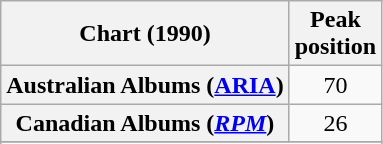<table class="wikitable sortable plainrowheaders">
<tr>
<th>Chart (1990)</th>
<th>Peak<br>position</th>
</tr>
<tr>
<th scope="row">Australian Albums (<a href='#'>ARIA</a>)</th>
<td align="center">70</td>
</tr>
<tr>
<th scope="row">Canadian Albums (<em><a href='#'>RPM</a></em>)</th>
<td align="center">26</td>
</tr>
<tr>
</tr>
<tr>
</tr>
<tr>
</tr>
<tr>
</tr>
<tr>
</tr>
</table>
